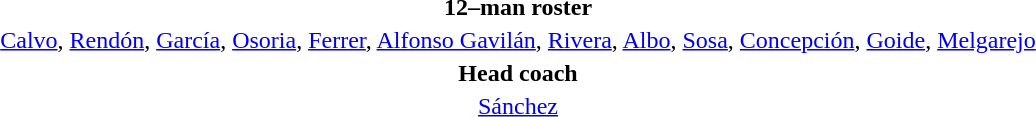<table style="text-align: center; margin-top: 2em; margin-left: auto; margin-right: auto">
<tr>
<td><strong>12–man roster</strong></td>
</tr>
<tr>
<td><a href='#'>Calvo</a>, <a href='#'>Rendón</a>, <a href='#'>García</a>, <a href='#'>Osoria</a>, <a href='#'>Ferrer</a>, <a href='#'>Alfonso Gavilán</a>, <a href='#'>Rivera</a>, <a href='#'>Albo</a>, <a href='#'>Sosa</a>, <a href='#'>Concepción</a>, <a href='#'>Goide</a>, <a href='#'>Melgarejo</a></td>
</tr>
<tr>
<td><strong>Head coach</strong></td>
</tr>
<tr>
<td><a href='#'>Sánchez</a></td>
</tr>
</table>
